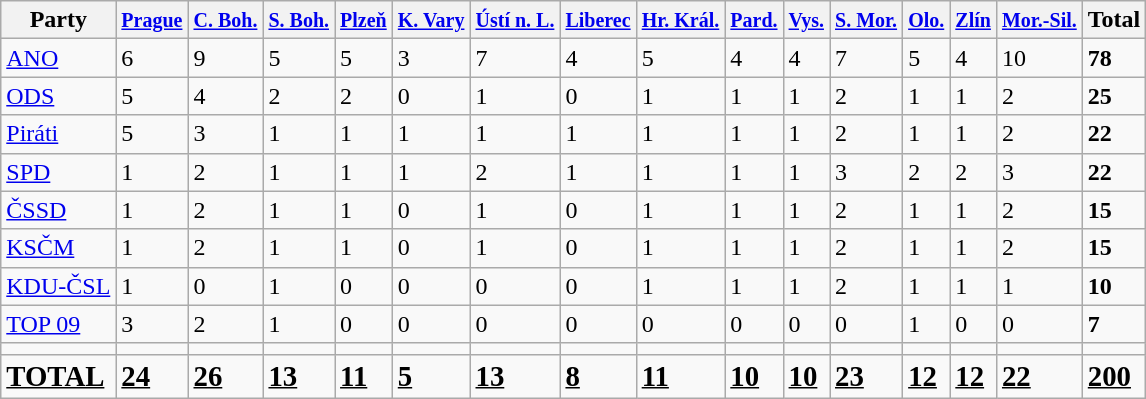<table class=wikitable>
<tr>
<th>Party</th>
<th><small><a href='#'>Prague</a></small></th>
<th><a href='#'><small>C. Boh.</small></a></th>
<th><a href='#'><small>S. Boh.</small></a></th>
<th><a href='#'><small>Plzeň</small></a></th>
<th><a href='#'><small>K. Vary</small></a></th>
<th><a href='#'><small>Ústí n. L.</small></a></th>
<th><a href='#'><small>Liberec</small></a></th>
<th><a href='#'><small>Hr. Král.</small></a></th>
<th><a href='#'><small>Pard.</small></a></th>
<th><a href='#'><small>Vys.</small></a></th>
<th><a href='#'><small>S. Mor.</small></a></th>
<th><a href='#'><small>Olo.</small></a></th>
<th><a href='#'><small>Zlín</small></a></th>
<th><a href='#'><small>Mor.-Sil.</small></a></th>
<th>Total</th>
</tr>
<tr>
<td><a href='#'>ANO</a></td>
<td>6</td>
<td>9</td>
<td>5</td>
<td>5</td>
<td>3</td>
<td>7</td>
<td>4</td>
<td>5</td>
<td>4</td>
<td>4</td>
<td>7</td>
<td>5</td>
<td>4</td>
<td>10</td>
<td><strong>78</strong></td>
</tr>
<tr>
<td><a href='#'>ODS</a></td>
<td>5</td>
<td>4</td>
<td>2</td>
<td>2</td>
<td>0</td>
<td>1</td>
<td>0</td>
<td>1</td>
<td>1</td>
<td>1</td>
<td>2</td>
<td>1</td>
<td>1</td>
<td>2</td>
<td><strong>25</strong></td>
</tr>
<tr>
<td><a href='#'>Piráti</a></td>
<td>5</td>
<td>3</td>
<td>1</td>
<td>1</td>
<td>1</td>
<td>1</td>
<td>1</td>
<td>1</td>
<td>1</td>
<td>1</td>
<td>2</td>
<td>1</td>
<td>1</td>
<td>2</td>
<td><strong>22</strong></td>
</tr>
<tr>
<td><a href='#'>SPD</a></td>
<td>1</td>
<td>2</td>
<td>1</td>
<td>1</td>
<td>1</td>
<td>2</td>
<td>1</td>
<td>1</td>
<td>1</td>
<td>1</td>
<td>3</td>
<td>2</td>
<td>2</td>
<td>3</td>
<td><strong>22</strong></td>
</tr>
<tr>
<td><a href='#'>ČSSD</a></td>
<td>1</td>
<td>2</td>
<td>1</td>
<td>1</td>
<td>0</td>
<td>1</td>
<td>0</td>
<td>1</td>
<td>1</td>
<td>1</td>
<td>2</td>
<td>1</td>
<td>1</td>
<td>2</td>
<td><strong>15</strong></td>
</tr>
<tr>
<td><a href='#'>KSČM</a></td>
<td>1</td>
<td>2</td>
<td>1</td>
<td>1</td>
<td>0</td>
<td>1</td>
<td>0</td>
<td>1</td>
<td>1</td>
<td>1</td>
<td>2</td>
<td>1</td>
<td>1</td>
<td>2</td>
<td><strong>15</strong></td>
</tr>
<tr>
<td><a href='#'>KDU-ČSL</a></td>
<td>1</td>
<td>0</td>
<td>1</td>
<td>0</td>
<td>0</td>
<td>0</td>
<td>0</td>
<td>1</td>
<td>1</td>
<td>1</td>
<td>2</td>
<td>1</td>
<td>1</td>
<td>1</td>
<td><strong>10</strong></td>
</tr>
<tr>
<td><a href='#'>TOP 09</a></td>
<td>3</td>
<td>2</td>
<td>1</td>
<td>0</td>
<td>0</td>
<td>0</td>
<td>0</td>
<td>0</td>
<td>0</td>
<td>0</td>
<td>0</td>
<td>1</td>
<td>0</td>
<td>0</td>
<td><strong>7</strong></td>
</tr>
<tr>
<td></td>
<td></td>
<td></td>
<td></td>
<td></td>
<td></td>
<td></td>
<td></td>
<td></td>
<td></td>
<td></td>
<td></td>
<td></td>
<td></td>
<td></td>
<td></td>
</tr>
<tr>
<td><strong><u><big>TOTAL</big></u></strong></td>
<td><strong><u><big>24</big></u></strong></td>
<td><strong><u><big>26</big></u></strong></td>
<td><strong><u><big>13</big></u></strong></td>
<td><strong><u><big>11</big></u></strong></td>
<td><strong><u><big>5</big></u></strong></td>
<td><strong><u><big>13</big></u></strong></td>
<td><strong><u><big>8</big></u></strong></td>
<td><strong><u><big>11</big></u></strong></td>
<td><strong><u><big>10</big></u></strong></td>
<td><strong><u><big>10</big></u></strong></td>
<td><strong><u><big>23</big></u></strong></td>
<td><strong><u><big>12</big></u></strong></td>
<td><strong><u><big>12</big></u></strong></td>
<td><strong><u><big>22</big></u></strong></td>
<td><strong><u><big>200</big></u></strong></td>
</tr>
</table>
